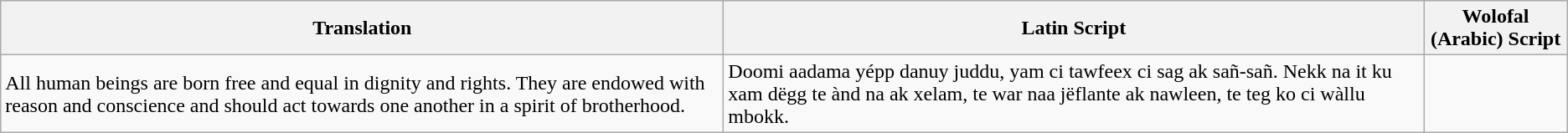<table class="wikitable">
<tr>
<th>Translation</th>
<th>Latin Script</th>
<th>Wolofal (Arabic) Script</th>
</tr>
<tr>
<td>All human beings are born free and equal in dignity and rights. They are endowed with reason and conscience and should act towards one another in a spirit of brotherhood.</td>
<td>Doomi aadama yépp danuy juddu, yam ci tawfeex ci sag ak sañ-sañ. Nekk na it ku xam dëgg te ànd na ak xelam, te war naa jëflante ak nawleen, te teg ko ci wàllu mbokk.</td>
<td dir="rtl"><span></span></td>
</tr>
</table>
